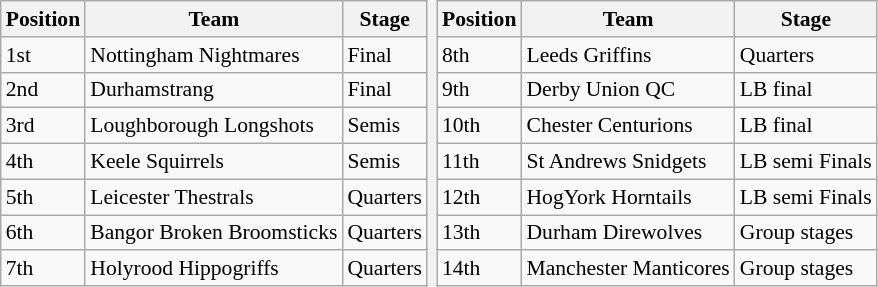<table class="wikitable" style="font-size:90%;border: none;">
<tr>
<th>Position</th>
<th>Team</th>
<th>Stage</th>
<th rowspan="8" style="border: none;"></th>
<th>Position</th>
<th>Team</th>
<th>Stage</th>
</tr>
<tr>
<td>1st</td>
<td>Nottingham Nightmares</td>
<td>Final</td>
<td>8th</td>
<td>Leeds Griffins</td>
<td>Quarters</td>
</tr>
<tr>
<td>2nd</td>
<td>Durhamstrang</td>
<td>Final</td>
<td>9th</td>
<td>Derby Union QC</td>
<td>LB final</td>
</tr>
<tr>
<td>3rd</td>
<td>Loughborough Longshots</td>
<td>Semis</td>
<td>10th</td>
<td>Chester Centurions</td>
<td>LB final</td>
</tr>
<tr>
<td>4th</td>
<td>Keele Squirrels</td>
<td>Semis</td>
<td>11th</td>
<td>St Andrews Snidgets</td>
<td>LB semi Finals</td>
</tr>
<tr>
<td>5th</td>
<td>Leicester Thestrals</td>
<td>Quarters</td>
<td>12th</td>
<td>HogYork Horntails</td>
<td>LB semi Finals</td>
</tr>
<tr>
<td>6th</td>
<td>Bangor Broken Broomsticks</td>
<td>Quarters</td>
<td>13th</td>
<td>Durham Direwolves</td>
<td>Group stages</td>
</tr>
<tr>
<td>7th</td>
<td>Holyrood Hippogriffs</td>
<td>Quarters</td>
<td>14th</td>
<td>Manchester Manticores</td>
<td>Group stages</td>
</tr>
</table>
